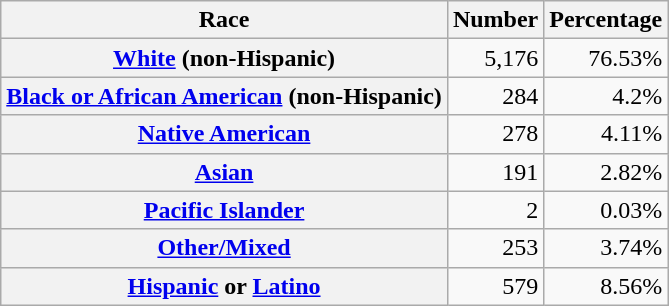<table class="wikitable" style="text-align:right">
<tr>
<th scope="col">Race</th>
<th scope="col">Number</th>
<th scope="col">Percentage</th>
</tr>
<tr>
<th scope="row"><a href='#'>White</a> (non-Hispanic)</th>
<td>5,176</td>
<td>76.53%</td>
</tr>
<tr>
<th scope="row"><a href='#'>Black or African American</a> (non-Hispanic)</th>
<td>284</td>
<td>4.2%</td>
</tr>
<tr>
<th scope="row"><a href='#'>Native American</a></th>
<td>278</td>
<td>4.11%</td>
</tr>
<tr>
<th scope="row"><a href='#'>Asian</a></th>
<td>191</td>
<td>2.82%</td>
</tr>
<tr>
<th scope="row"><a href='#'>Pacific Islander</a></th>
<td>2</td>
<td>0.03%</td>
</tr>
<tr>
<th scope="row"><a href='#'>Other/Mixed</a></th>
<td>253</td>
<td>3.74%</td>
</tr>
<tr>
<th scope="row"><a href='#'>Hispanic</a> or <a href='#'>Latino</a></th>
<td>579</td>
<td>8.56%</td>
</tr>
</table>
